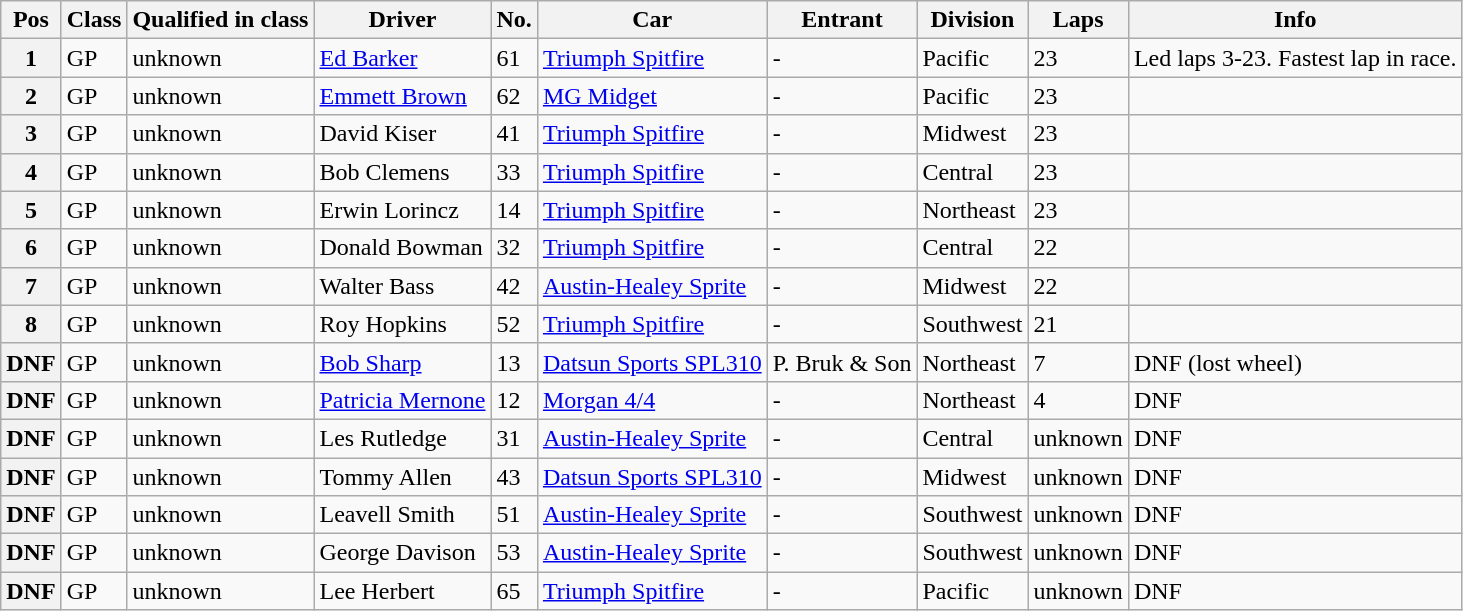<table class="wikitable">
<tr>
<th>Pos</th>
<th>Class</th>
<th>Qualified in class</th>
<th>Driver</th>
<th>No.</th>
<th>Car</th>
<th>Entrant</th>
<th>Division</th>
<th>Laps</th>
<th>Info</th>
</tr>
<tr>
<th>1</th>
<td>GP</td>
<td>unknown</td>
<td> <a href='#'>Ed Barker</a></td>
<td>61</td>
<td><a href='#'>Triumph Spitfire</a></td>
<td>-</td>
<td>Pacific</td>
<td>23</td>
<td>Led laps 3-23. Fastest lap in race.</td>
</tr>
<tr>
<th>2</th>
<td>GP</td>
<td>unknown</td>
<td> <a href='#'>Emmett Brown</a></td>
<td>62</td>
<td><a href='#'>MG Midget</a></td>
<td>-</td>
<td>Pacific</td>
<td>23</td>
<td></td>
</tr>
<tr>
<th>3</th>
<td>GP</td>
<td>unknown</td>
<td> David Kiser</td>
<td>41</td>
<td><a href='#'>Triumph Spitfire</a></td>
<td>-</td>
<td>Midwest</td>
<td>23</td>
<td></td>
</tr>
<tr>
<th>4</th>
<td>GP</td>
<td>unknown</td>
<td> Bob Clemens</td>
<td>33</td>
<td><a href='#'>Triumph Spitfire</a></td>
<td>-</td>
<td>Central</td>
<td>23</td>
<td></td>
</tr>
<tr>
<th>5</th>
<td>GP</td>
<td>unknown</td>
<td> Erwin Lorincz</td>
<td>14</td>
<td><a href='#'>Triumph Spitfire</a></td>
<td>-</td>
<td>Northeast</td>
<td>23</td>
<td></td>
</tr>
<tr>
<th>6</th>
<td>GP</td>
<td>unknown</td>
<td> Donald Bowman</td>
<td>32</td>
<td><a href='#'>Triumph Spitfire</a></td>
<td>-</td>
<td>Central</td>
<td>22</td>
<td></td>
</tr>
<tr>
<th>7</th>
<td>GP</td>
<td>unknown</td>
<td> Walter Bass</td>
<td>42</td>
<td><a href='#'>Austin-Healey Sprite</a></td>
<td>-</td>
<td>Midwest</td>
<td>22</td>
<td></td>
</tr>
<tr>
<th>8</th>
<td>GP</td>
<td>unknown</td>
<td> Roy Hopkins</td>
<td>52</td>
<td><a href='#'>Triumph Spitfire</a></td>
<td>-</td>
<td>Southwest</td>
<td>21</td>
<td></td>
</tr>
<tr>
<th>DNF</th>
<td>GP</td>
<td>unknown</td>
<td> <a href='#'>Bob Sharp</a></td>
<td>13</td>
<td><a href='#'>Datsun Sports SPL310</a></td>
<td>P. Bruk & Son</td>
<td>Northeast</td>
<td>7</td>
<td>DNF (lost wheel)</td>
</tr>
<tr>
<th>DNF</th>
<td>GP</td>
<td>unknown</td>
<td> <a href='#'>Patricia Mernone</a></td>
<td>12</td>
<td><a href='#'>Morgan 4/4</a></td>
<td>-</td>
<td>Northeast</td>
<td>4</td>
<td>DNF</td>
</tr>
<tr>
<th>DNF</th>
<td>GP</td>
<td>unknown</td>
<td> Les Rutledge</td>
<td>31</td>
<td><a href='#'>Austin-Healey Sprite</a></td>
<td>-</td>
<td>Central</td>
<td>unknown</td>
<td>DNF</td>
</tr>
<tr>
<th>DNF</th>
<td>GP</td>
<td>unknown</td>
<td> Tommy Allen</td>
<td>43</td>
<td><a href='#'>Datsun Sports SPL310</a></td>
<td>-</td>
<td>Midwest</td>
<td>unknown</td>
<td>DNF</td>
</tr>
<tr>
<th>DNF</th>
<td>GP</td>
<td>unknown</td>
<td> Leavell Smith</td>
<td>51</td>
<td><a href='#'>Austin-Healey Sprite</a></td>
<td>-</td>
<td>Southwest</td>
<td>unknown</td>
<td>DNF</td>
</tr>
<tr>
<th>DNF</th>
<td>GP</td>
<td>unknown</td>
<td> George Davison</td>
<td>53</td>
<td><a href='#'>Austin-Healey Sprite</a></td>
<td>-</td>
<td>Southwest</td>
<td>unknown</td>
<td>DNF</td>
</tr>
<tr>
<th>DNF</th>
<td>GP</td>
<td>unknown</td>
<td> Lee Herbert</td>
<td>65</td>
<td><a href='#'>Triumph Spitfire</a></td>
<td>-</td>
<td>Pacific</td>
<td>unknown</td>
<td>DNF</td>
</tr>
</table>
